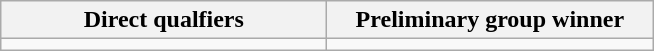<table class="wikitable">
<tr>
<th width=210>Direct qualfiers</th>
<th width=210>Preliminary group winner</th>
</tr>
<tr style="vertical-align:top">
<td></td>
<td></td>
</tr>
</table>
